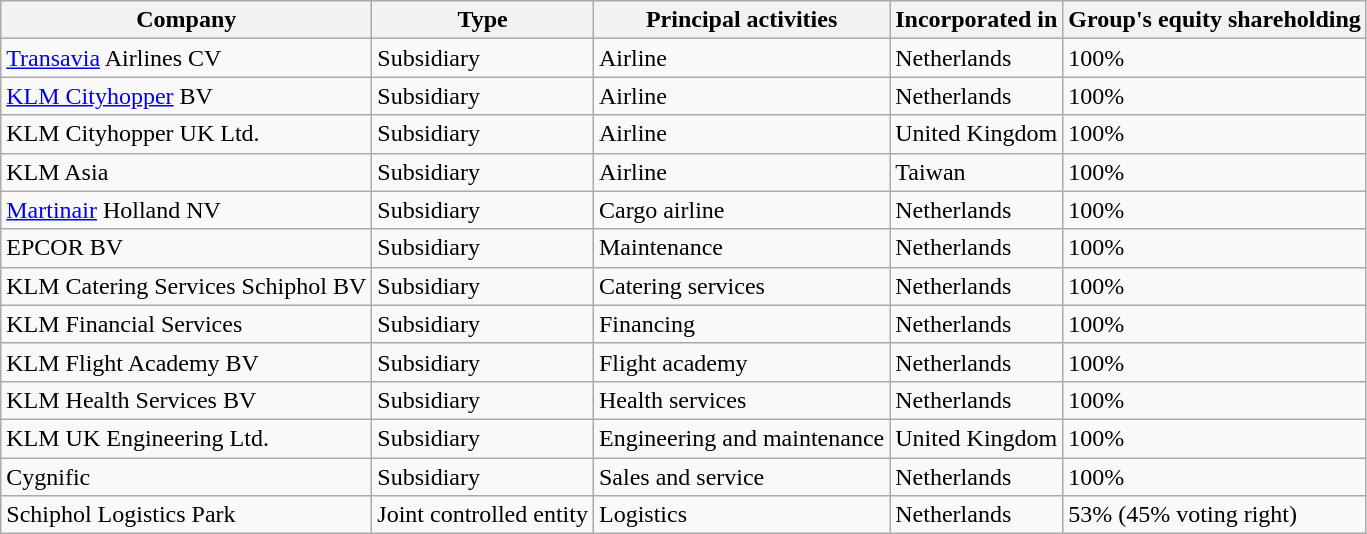<table class="wikitable sortable">
<tr>
<th>Company</th>
<th>Type</th>
<th>Principal activities</th>
<th>Incorporated in</th>
<th>Group's equity shareholding</th>
</tr>
<tr>
<td><a href='#'>Transavia</a> Airlines CV</td>
<td>Subsidiary</td>
<td>Airline</td>
<td>Netherlands</td>
<td>100%</td>
</tr>
<tr>
<td><a href='#'>KLM Cityhopper</a> BV</td>
<td>Subsidiary</td>
<td>Airline</td>
<td>Netherlands</td>
<td>100%</td>
</tr>
<tr>
<td>KLM Cityhopper UK Ltd.</td>
<td>Subsidiary</td>
<td>Airline</td>
<td>United Kingdom</td>
<td>100%</td>
</tr>
<tr>
<td>KLM Asia</td>
<td>Subsidiary</td>
<td>Airline</td>
<td>Taiwan</td>
<td>100%</td>
</tr>
<tr>
<td><a href='#'>Martinair</a> Holland NV</td>
<td>Subsidiary</td>
<td>Cargo airline</td>
<td>Netherlands</td>
<td>100%</td>
</tr>
<tr>
<td>EPCOR BV</td>
<td>Subsidiary</td>
<td>Maintenance</td>
<td>Netherlands</td>
<td>100%</td>
</tr>
<tr>
<td>KLM Catering Services Schiphol BV</td>
<td>Subsidiary</td>
<td>Catering services</td>
<td>Netherlands</td>
<td>100%</td>
</tr>
<tr>
<td>KLM Financial Services</td>
<td>Subsidiary</td>
<td>Financing</td>
<td>Netherlands</td>
<td>100%</td>
</tr>
<tr>
<td>KLM Flight Academy BV</td>
<td>Subsidiary</td>
<td>Flight academy</td>
<td>Netherlands</td>
<td>100%</td>
</tr>
<tr>
<td>KLM Health Services BV</td>
<td>Subsidiary</td>
<td>Health services</td>
<td>Netherlands</td>
<td>100%</td>
</tr>
<tr>
<td>KLM UK Engineering Ltd.</td>
<td>Subsidiary</td>
<td>Engineering and maintenance</td>
<td>United Kingdom</td>
<td>100%</td>
</tr>
<tr>
<td>Cygnific</td>
<td>Subsidiary</td>
<td>Sales and service</td>
<td>Netherlands</td>
<td>100%</td>
</tr>
<tr>
<td>Schiphol Logistics Park</td>
<td>Joint controlled entity</td>
<td>Logistics</td>
<td>Netherlands</td>
<td>53% (45% voting right)</td>
</tr>
</table>
